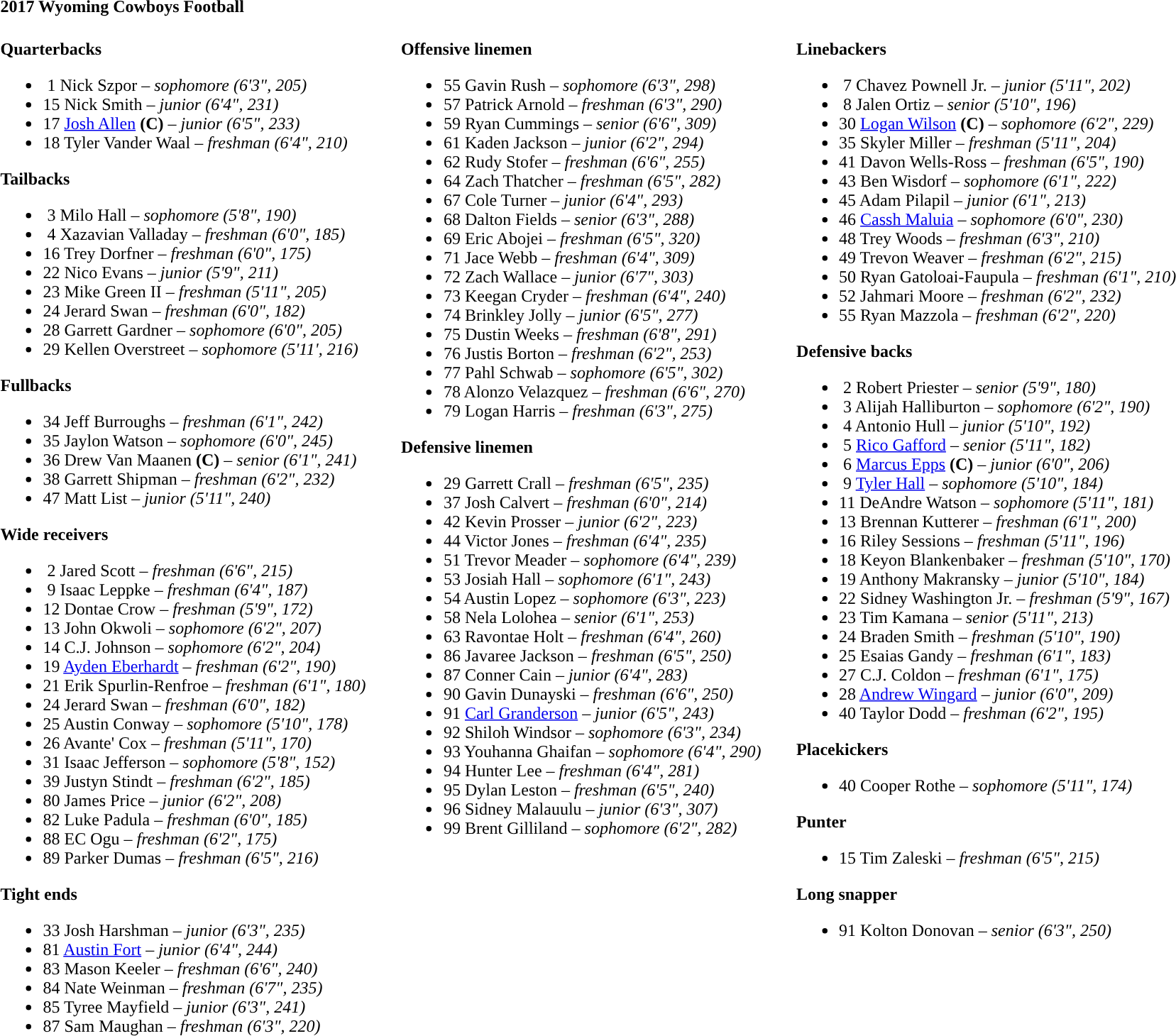<table class="toccolours" style="text-align: left;">
<tr>
<td colspan=11><strong>2017 Wyoming Cowboys Football</strong></td>
</tr>
<tr>
<td valign="top"><br><strong>Quarterbacks</strong><ul><li> 1 Nick Szpor – <em>sophomore (6'3", 205)</em></li><li>15 Nick Smith – <em> junior (6'4", 231)</em></li><li>17 <a href='#'>Josh Allen</a> <strong>(C)</strong> – <em> junior (6'5", 233)</em></li><li>18 Tyler Vander Waal – <em>freshman (6'4", 210)</em></li></ul><strong>Tailbacks</strong><ul><li> 3 Milo Hall – <em> sophomore (5'8", 190)</em></li><li> 4 Xazavian Valladay – <em>freshman (6'0", 185)</em></li><li>16 Trey Dorfner – <em>freshman (6'0", 175)</em></li><li>22 Nico Evans – <em> junior (5'9", 211)</em></li><li>23 Mike Green II – <em> freshman (5'11", 205)</em></li><li>24 Jerard Swan – <em> freshman (6'0", 182)</em></li><li>28 Garrett Gardner – <em> sophomore (6'0", 205)</em></li><li>29 Kellen Overstreet – <em> sophomore (5'11', 216)</em></li></ul><strong>Fullbacks</strong><ul><li>34 Jeff Burroughs – <em> freshman (6'1", 242)</em></li><li>35 Jaylon Watson – <em> sophomore (6'0", 245)</em></li><li>36 Drew Van Maanen <strong>(C)</strong> – <em> senior (6'1", 241)</em></li><li>38 Garrett Shipman – <em>freshman (6'2", 232)</em></li><li>47 Matt List – <em>junior (5'11", 240)</em></li></ul><strong>Wide receivers</strong><ul><li> 2 Jared Scott – <em>freshman (6'6", 215)</em></li><li> 9 Isaac Leppke – <em> freshman (6'4", 187)</em></li><li>12 Dontae Crow – <em> freshman (5'9", 172)</em></li><li>13 John Okwoli – <em>sophomore (6'2", 207)</em></li><li>14 C.J. Johnson – <em> sophomore (6'2", 204)</em></li><li>19 <a href='#'>Ayden Eberhardt</a> – <em> freshman (6'2", 190)</em></li><li>21 Erik Spurlin-Renfroe – <em>freshman (6'1", 180)</em></li><li>24 Jerard Swan – <em> freshman (6'0", 182)</em></li><li>25 Austin Conway – <em> sophomore (5'10", 178)</em></li><li>26 Avante' Cox – <em>freshman (5'11", 170)</em></li><li>31 Isaac Jefferson – <em> sophomore (5'8", 152)</em></li><li>39 Justyn Stindt – <em>freshman (6'2", 185)</em></li><li>80 James Price – <em>junior (6'2", 208)</em></li><li>82 Luke Padula – <em>freshman (6'0", 185)</em></li><li>88 EC Ogu – <em>freshman (6'2", 175)</em></li><li>89 Parker Dumas – <em> freshman (6'5", 216)</em></li></ul><strong>Tight ends</strong><ul><li>33 Josh Harshman – <em>junior (6'3", 235)</em></li><li>81 <a href='#'>Austin Fort</a> – <em> junior (6'4", 244)</em></li><li>83 Mason Keeler – <em>freshman (6'6", 240)</em></li><li>84 Nate Weinman  – <em>freshman (6'7", 235)</em></li><li>85 Tyree Mayfield – <em> junior (6'3", 241)</em></li><li>87 Sam Maughan – <em> freshman (6'3", 220)</em></li></ul></td>
<td width="25"> </td>
<td valign="top"><br><strong>Offensive linemen</strong><ul><li>55 Gavin Rush – <em>sophomore (6'3", 298)</em></li><li>57 Patrick Arnold – <em>freshman (6'3", 290)</em></li><li>59 Ryan Cummings – <em>senior (6'6", 309)</em></li><li>61 Kaden Jackson – <em>junior (6'2", 294)</em></li><li>62 Rudy Stofer – <em>freshman (6'6", 255)</em></li><li>64 Zach Thatcher – <em> freshman (6'5", 282)</em></li><li>67 Cole Turner – <em> junior (6'4", 293)</em></li><li>68 Dalton Fields – <em> senior (6'3", 288)</em></li><li>69 Eric Abojei – <em>freshman (6'5", 320)</em></li><li>71 Jace Webb – <em> freshman (6'4", 309)</em></li><li>72 Zach Wallace – <em>junior (6'7", 303)</em></li><li>73 Keegan Cryder – <em>freshman (6'4", 240)</em></li><li>74 Brinkley Jolly – <em> junior (6'5", 277)</em></li><li>75 Dustin Weeks – <em> freshman (6'8", 291)</em></li><li>76 Justis Borton – <em> freshman (6'2", 253)</em></li><li>77 Pahl Schwab – <em> sophomore (6'5", 302)</em></li><li>78 Alonzo Velazquez – <em>freshman (6'6", 270)</em></li><li>79 Logan Harris – <em>freshman (6'3", 275)</em></li></ul><strong>Defensive linemen</strong><ul><li>29 Garrett Crall – <em> freshman (6'5", 235)</em></li><li>37 Josh Calvert – <em> freshman (6'0", 214)</em></li><li>42 Kevin Prosser – <em>junior (6'2", 223)</em></li><li>44 Victor Jones – <em>freshman (6'4", 235)</em></li><li>51 Trevor Meader – <em> sophomore (6'4", 239)</em></li><li>53 Josiah Hall – <em> sophomore (6'1", 243)</em></li><li>54 Austin Lopez – <em> sophomore (6'3", 223)</em></li><li>58 Nela Lolohea – <em>senior (6'1", 253)</em></li><li>63 Ravontae Holt – <em>freshman (6'4", 260)</em></li><li>86 Javaree Jackson – <em>freshman (6'5", 250)</em></li><li>87 Conner Cain – <em> junior (6'4", 283)</em></li><li>90 Gavin Dunayski – <em>freshman (6'6", 250)</em></li><li>91 <a href='#'>Carl Granderson</a> – <em>junior (6'5", 243)</em></li><li>92 Shiloh Windsor – <em>sophomore (6'3", 234)</em></li><li>93 Youhanna Ghaifan – <em> sophomore (6'4", 290)</em></li><li>94 Hunter Lee – <em>freshman (6'4", 281)</em></li><li>95 Dylan Leston – <em>freshman (6'5", 240)</em></li><li>96 Sidney Malauulu – <em> junior (6'3", 307)</em></li><li>99 Brent Gilliland – <em> sophomore (6'2", 282)</em></li></ul></td>
<td width="25"> </td>
<td valign="top"><br><strong>Linebackers</strong><ul><li> 7 Chavez Pownell Jr. – <em> junior (5'11", 202)</em></li><li> 8 Jalen Ortiz – <em> senior (5'10", 196)</em></li><li>30 <a href='#'>Logan Wilson</a> <strong>(C)</strong> – <em> sophomore (6'2", 229)</em></li><li>35 Skyler Miller – <em> freshman (5'11", 204)</em></li><li>41 Davon Wells-Ross – <em>freshman (6'5", 190)</em></li><li>43 Ben Wisdorf – <em> sophomore (6'1", 222)</em></li><li>45 Adam Pilapil – <em> junior (6'1", 213)</em></li><li>46 <a href='#'>Cassh Maluia</a> – <em>sophomore (6'0", 230)</em></li><li>48 Trey Woods – <em>freshman (6'3", 210)</em></li><li>49 Trevon Weaver – <em>freshman (6'2", 215)</em></li><li>50 Ryan Gatoloai-Faupula – <em>freshman (6'1", 210)</em></li><li>52 Jahmari Moore – <em> freshman (6'2", 232)</em></li><li>55 Ryan Mazzola – <em>freshman (6'2", 220)</em></li></ul><strong>Defensive backs</strong><ul><li> 2 Robert Priester – <em>senior (5'9", 180)</em></li><li> 3 Alijah Halliburton – <em>sophomore (6'2", 190)</em></li><li> 4 Antonio Hull – <em>junior (5'10", 192)</em></li><li> 5 <a href='#'>Rico Gafford</a> – <em>senior (5'11", 182)</em></li><li> 6 <a href='#'>Marcus Epps</a> <strong>(C)</strong> – <em> junior (6'0", 206)</em></li><li> 9 <a href='#'>Tyler Hall</a> – <em>sophomore (5'10", 184)</em></li><li>11 DeAndre Watson – <em> sophomore (5'11", 181)</em></li><li>13 Brennan Kutterer – <em>freshman (6'1", 200)</em></li><li>16 Riley Sessions – <em> freshman (5'11", 196)</em></li><li>18 Keyon Blankenbaker – <em>freshman (5'10", 170)</em></li><li>19 Anthony Makransky – <em> junior (5'10", 184)</em></li><li>22 Sidney Washington Jr. – <em> freshman (5'9", 167)</em></li><li>23 Tim Kamana – <em> senior (5'11", 213)</em></li><li>24 Braden Smith – <em> freshman (5'10", 190)</em></li><li>25 Esaias Gandy – <em>freshman (6'1", 183)</em></li><li>27 C.J. Coldon – <em>freshman (6'1", 175)</em></li><li>28 <a href='#'>Andrew Wingard</a> – <em>junior (6'0", 209)</em></li><li>40 Taylor Dodd – <em>freshman (6'2", 195)</em></li></ul><strong>Placekickers</strong><ul><li>40 Cooper Rothe – <em>sophomore (5'11", 174)</em></li></ul><strong>Punter</strong><ul><li>15 Tim Zaleski – <em>freshman (6'5", 215)</em></li></ul><strong>Long snapper</strong><ul><li>91 Kolton Donovan – <em>senior (6'3", 250)</em></li></ul></td>
</tr>
</table>
